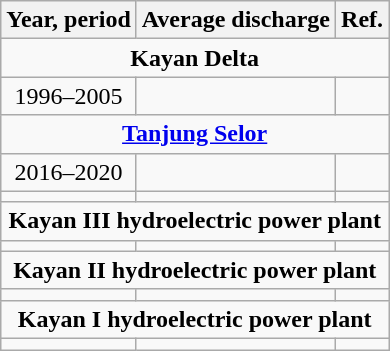<table class="wikitable" style="text-align:center;">
<tr>
<th>Year, period</th>
<th>Average discharge</th>
<th>Ref.</th>
</tr>
<tr>
<td colspan="3"><strong>Kayan Delta</strong><br></td>
</tr>
<tr>
<td>1996–2005</td>
<td></td>
<td></td>
</tr>
<tr>
<td colspan="3"><strong><a href='#'>Tanjung Selor</a></strong><br></td>
</tr>
<tr>
<td>2016–2020</td>
<td></td>
<td></td>
</tr>
<tr>
<td></td>
<td></td>
<td></td>
</tr>
<tr>
<td colspan="3"><strong>Kayan III hydroelectric power plant</strong><br></td>
</tr>
<tr>
<td></td>
<td></td>
<td></td>
</tr>
<tr>
<td colspan="3"><strong>Kayan II hydroelectric power plant</strong><br></td>
</tr>
<tr>
<td></td>
<td></td>
<td></td>
</tr>
<tr>
<td colspan="3"><strong>Kayan I hydroelectric power plant</strong><br></td>
</tr>
<tr>
<td></td>
<td></td>
<td></td>
</tr>
</table>
